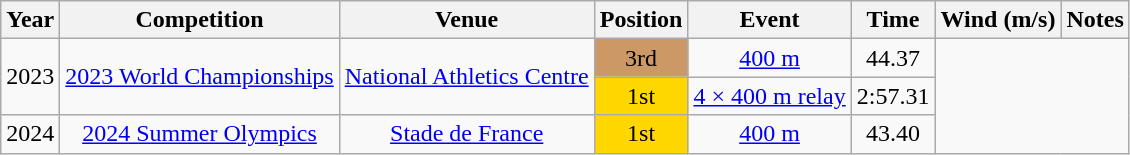<table class="wikitable sortable" style=text-align:center>
<tr>
<th>Year</th>
<th>Competition</th>
<th>Venue</th>
<th>Position</th>
<th>Event</th>
<th>Time</th>
<th>Wind (m/s)</th>
<th>Notes</th>
</tr>
<tr>
<td rowspan=2>2023</td>
<td rowspan=2><a href='#'>2023 World Championships</a></td>
<td rowspan=2><a href='#'>National Athletics Centre</a></td>
<td bgcolor=cc9966>3rd</td>
<td><a href='#'>400 m</a></td>
<td>44.37</td>
</tr>
<tr>
<td bgcolor=gold>1st</td>
<td><a href='#'>4 × 400 m relay</a></td>
<td>2:57.31 </td>
</tr>
<tr>
<td>2024</td>
<td><a href='#'>2024 Summer Olympics</a></td>
<td><a href='#'>Stade de France</a></td>
<td bgcolor=gold>1st</td>
<td><a href='#'>400 m</a></td>
<td>43.40</td>
</tr>
</table>
